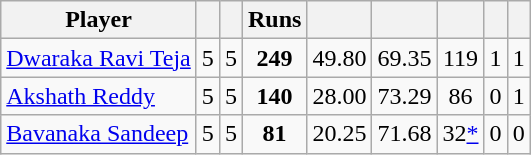<table class="wikitable sortable" style="text-align: center;">
<tr>
<th class="unsortable">Player</th>
<th></th>
<th></th>
<th>Runs</th>
<th></th>
<th></th>
<th></th>
<th></th>
<th></th>
</tr>
<tr>
<td style="text-align:left"><a href='#'>Dwaraka Ravi Teja</a></td>
<td style="text-align:left">5</td>
<td>5</td>
<td><strong>249</strong></td>
<td>49.80</td>
<td>69.35</td>
<td>119</td>
<td>1</td>
<td>1</td>
</tr>
<tr>
<td style="text-align:left"><a href='#'>Akshath Reddy</a></td>
<td style="text-align:left">5</td>
<td>5</td>
<td><strong>140</strong></td>
<td>28.00</td>
<td>73.29</td>
<td>86</td>
<td>0</td>
<td>1</td>
</tr>
<tr>
<td style="text-align:left"><a href='#'>Bavanaka Sandeep</a></td>
<td style="text-align:left">5</td>
<td>5</td>
<td><strong>81</strong></td>
<td>20.25</td>
<td>71.68</td>
<td>32<a href='#'>*</a></td>
<td>0</td>
<td>0</td>
</tr>
</table>
